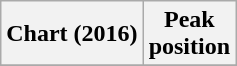<table class="wikitable plainrowheaders" style="text-align:center">
<tr>
<th>Chart (2016)</th>
<th>Peak<br>position</th>
</tr>
<tr>
</tr>
</table>
